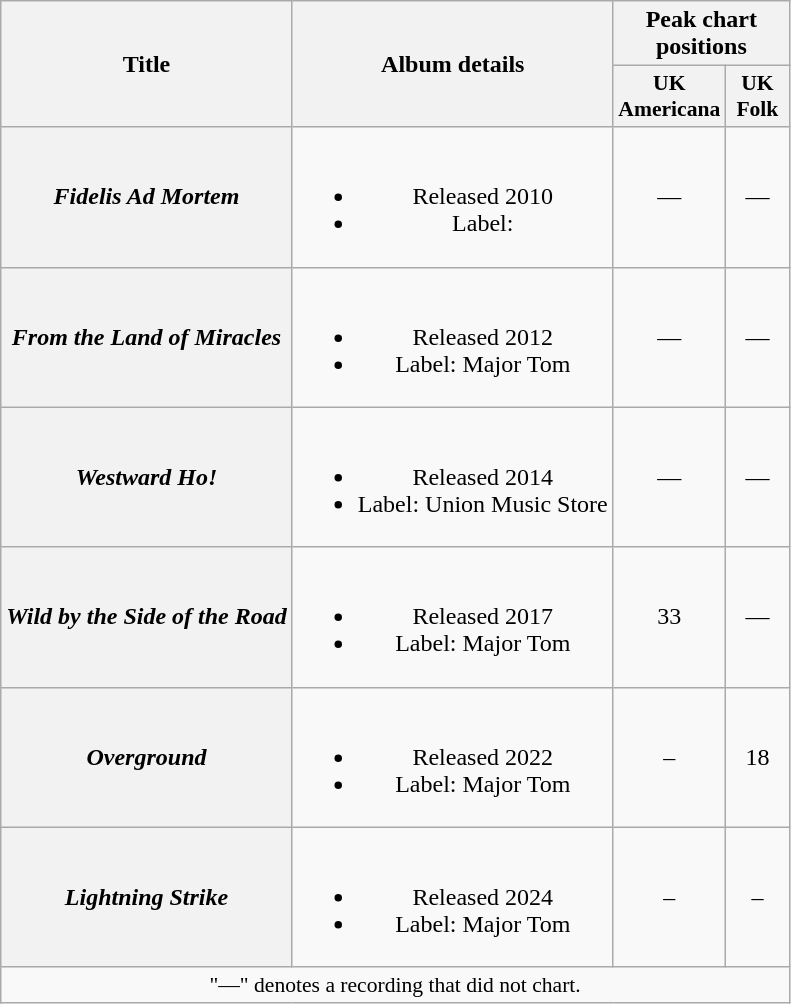<table class="wikitable plainrowheaders" style="text-align:center;">
<tr>
<th scope="col" rowspan="2">Title</th>
<th scope="col" rowspan="2">Album details</th>
<th scope="col" colspan="2">Peak chart positions</th>
</tr>
<tr>
<th scope="col" style="width:2.5em;font-size:90%;">UK Americana</th>
<th scope="col" style="width:2.5em;font-size:90%;">UK Folk</th>
</tr>
<tr>
<th scope="row"><em>Fidelis Ad Mortem</em></th>
<td><br><ul><li>Released 2010</li><li>Label:</li></ul></td>
<td>—</td>
<td>—</td>
</tr>
<tr>
<th scope="row"><em>From the Land of Miracles</em></th>
<td><br><ul><li>Released 2012</li><li>Label: Major Tom</li></ul></td>
<td>—</td>
<td>—</td>
</tr>
<tr>
<th scope="row"><em>Westward Ho!</em></th>
<td><br><ul><li>Released 2014</li><li>Label: Union Music Store</li></ul></td>
<td>—</td>
<td>—</td>
</tr>
<tr>
<th scope="row"><em>Wild by the Side of the Road</em></th>
<td><br><ul><li>Released 2017</li><li>Label: Major Tom</li></ul></td>
<td>33</td>
<td>—</td>
</tr>
<tr>
<th scope="row"><em>Overground</em></th>
<td><br><ul><li>Released 2022</li><li>Label: Major Tom</li></ul></td>
<td>–</td>
<td>18</td>
</tr>
<tr>
<th scope="row"><em>Lightning Strike</em></th>
<td><br><ul><li>Released 2024</li><li>Label: Major Tom</li></ul></td>
<td>–</td>
<td>–</td>
</tr>
<tr>
<td colspan="4" style="font-size:90%">"—" denotes a recording that did not chart.</td>
</tr>
</table>
